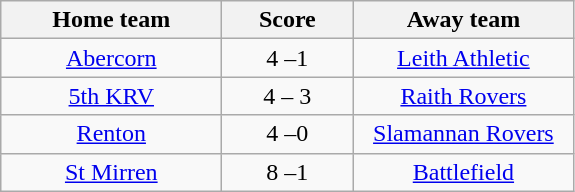<table class="wikitable" style="text-align: center">
<tr>
<th width=140>Home team</th>
<th width=80>Score</th>
<th width=140>Away team</th>
</tr>
<tr>
<td><a href='#'>Abercorn</a></td>
<td>4 –1</td>
<td><a href='#'>Leith Athletic</a></td>
</tr>
<tr>
<td><a href='#'>5th KRV</a></td>
<td>4 – 3</td>
<td><a href='#'>Raith Rovers</a></td>
</tr>
<tr>
<td><a href='#'>Renton</a></td>
<td>4 –0</td>
<td><a href='#'>Slamannan Rovers</a></td>
</tr>
<tr>
<td><a href='#'>St Mirren</a></td>
<td>8 –1</td>
<td><a href='#'>Battlefield</a></td>
</tr>
</table>
